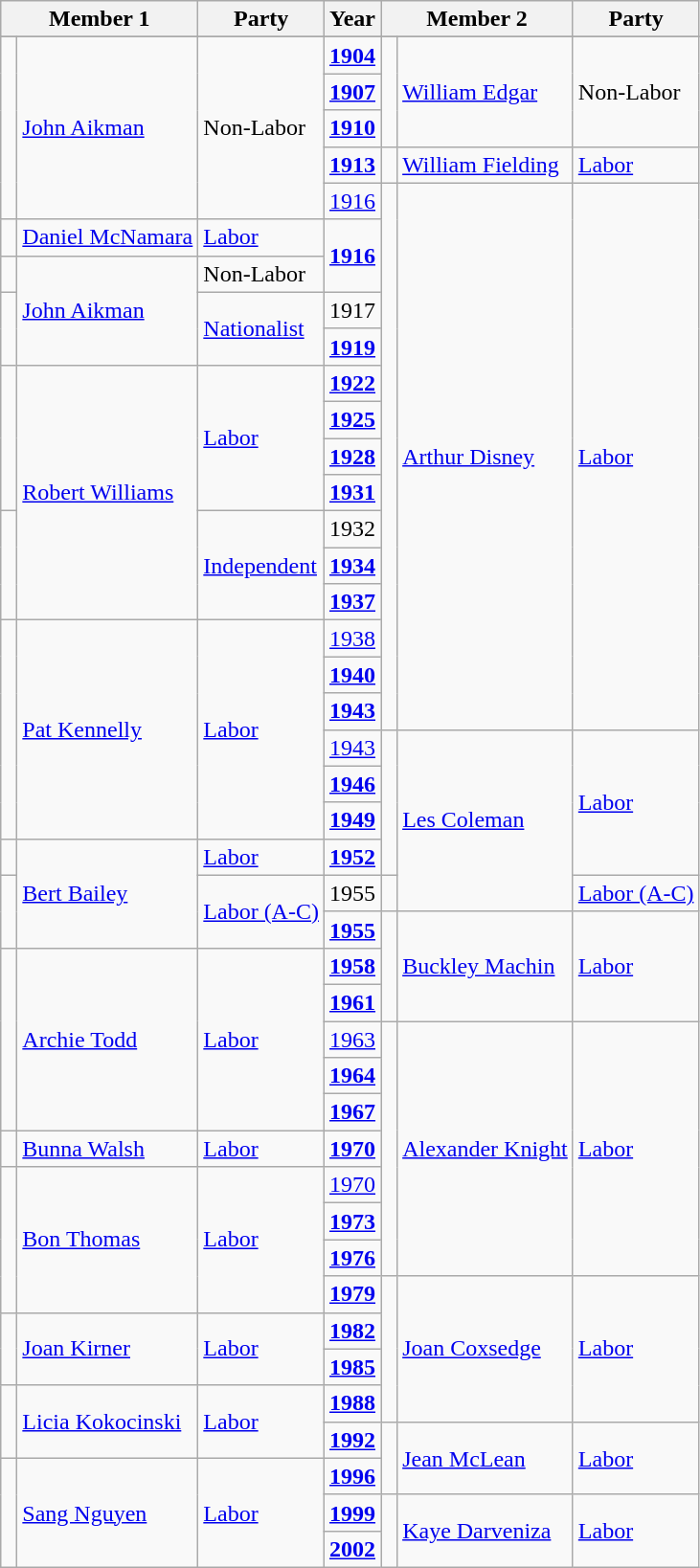<table class="wikitable">
<tr>
<th colspan="2">Member 1</th>
<th>Party</th>
<th>Year</th>
<th colspan="2">Member 2</th>
<th>Party</th>
</tr>
<tr>
</tr>
<tr>
<td rowspan=5 > </td>
<td rowspan=5><a href='#'>John Aikman</a></td>
<td rowspan=5>Non-Labor</td>
<td><strong><a href='#'>1904</a></strong></td>
<td rowspan=3 > </td>
<td rowspan=3><a href='#'>William Edgar</a></td>
<td rowspan=3>Non-Labor</td>
</tr>
<tr>
<td><strong><a href='#'>1907</a></strong></td>
</tr>
<tr>
<td><strong><a href='#'>1910</a></strong></td>
</tr>
<tr>
<td><strong><a href='#'>1913</a></strong></td>
<td> </td>
<td><a href='#'>William Fielding</a></td>
<td><a href='#'>Labor</a></td>
</tr>
<tr>
<td><a href='#'>1916</a></td>
<td rowspan=15  > </td>
<td rowspan=15><a href='#'>Arthur Disney</a></td>
<td rowspan=15><a href='#'>Labor</a></td>
</tr>
<tr>
<td> </td>
<td><a href='#'>Daniel McNamara</a></td>
<td><a href='#'>Labor</a></td>
<td rowspan=2><strong><a href='#'>1916</a></strong></td>
</tr>
<tr>
<td> </td>
<td rowspan=3><a href='#'>John Aikman</a></td>
<td>Non-Labor</td>
</tr>
<tr>
<td rowspan=2 > </td>
<td rowspan=2><a href='#'>Nationalist</a></td>
<td>1917</td>
</tr>
<tr>
<td><strong><a href='#'>1919</a></strong></td>
</tr>
<tr>
<td rowspan=4 > </td>
<td rowspan=7><a href='#'>Robert Williams</a></td>
<td rowspan=4><a href='#'>Labor</a></td>
<td><strong><a href='#'>1922</a></strong></td>
</tr>
<tr>
<td><strong><a href='#'>1925</a></strong></td>
</tr>
<tr>
<td><strong><a href='#'>1928</a></strong></td>
</tr>
<tr>
<td><strong><a href='#'>1931</a></strong></td>
</tr>
<tr>
<td rowspan=3 > </td>
<td rowspan=3><a href='#'>Independent</a></td>
<td>1932</td>
</tr>
<tr>
<td><strong><a href='#'>1934</a></strong></td>
</tr>
<tr>
<td><strong><a href='#'>1937</a></strong></td>
</tr>
<tr>
<td rowspan=6 > </td>
<td rowspan=6><a href='#'>Pat Kennelly</a></td>
<td rowspan=6><a href='#'>Labor</a></td>
<td><a href='#'>1938</a></td>
</tr>
<tr>
<td><strong><a href='#'>1940</a></strong></td>
</tr>
<tr>
<td><strong><a href='#'>1943</a></strong></td>
</tr>
<tr>
<td><a href='#'>1943</a></td>
<td rowspan=4 > </td>
<td rowspan=5><a href='#'>Les Coleman</a></td>
<td rowspan=4><a href='#'>Labor</a></td>
</tr>
<tr>
<td><strong><a href='#'>1946</a></strong></td>
</tr>
<tr>
<td><strong><a href='#'>1949</a></strong></td>
</tr>
<tr>
<td> </td>
<td rowspan=3><a href='#'>Bert Bailey</a></td>
<td><a href='#'>Labor</a></td>
<td><strong><a href='#'>1952</a></strong></td>
</tr>
<tr>
<td rowspan=2 > </td>
<td rowspan=2><a href='#'>Labor (A-C)</a></td>
<td>1955</td>
<td> </td>
<td><a href='#'>Labor (A-C)</a></td>
</tr>
<tr>
<td><strong><a href='#'>1955</a></strong></td>
<td rowspan=3 > </td>
<td rowspan=3><a href='#'>Buckley Machin</a></td>
<td rowspan=3><a href='#'>Labor</a></td>
</tr>
<tr>
<td rowspan=5 > </td>
<td rowspan=5><a href='#'>Archie Todd</a></td>
<td rowspan=5><a href='#'>Labor</a></td>
<td><strong><a href='#'>1958</a></strong></td>
</tr>
<tr>
<td><strong><a href='#'>1961</a></strong></td>
</tr>
<tr>
<td><a href='#'>1963</a></td>
<td rowspan=7 > </td>
<td rowspan=7><a href='#'>Alexander Knight</a></td>
<td rowspan=7><a href='#'>Labor</a></td>
</tr>
<tr>
<td><strong><a href='#'>1964</a></strong></td>
</tr>
<tr>
<td><strong><a href='#'>1967</a></strong></td>
</tr>
<tr>
<td> </td>
<td><a href='#'>Bunna Walsh</a></td>
<td><a href='#'>Labor</a></td>
<td><strong><a href='#'>1970</a></strong></td>
</tr>
<tr>
<td rowspan=4 > </td>
<td rowspan=4><a href='#'>Bon Thomas</a></td>
<td rowspan=4><a href='#'>Labor</a></td>
<td><a href='#'>1970</a></td>
</tr>
<tr>
<td><strong><a href='#'>1973</a></strong></td>
</tr>
<tr>
<td><strong><a href='#'>1976</a></strong></td>
</tr>
<tr>
<td><strong><a href='#'>1979</a></strong></td>
<td rowspan=4 > </td>
<td rowspan=4><a href='#'>Joan Coxsedge</a></td>
<td rowspan=4><a href='#'>Labor</a></td>
</tr>
<tr>
<td rowspan=2 > </td>
<td rowspan=2><a href='#'>Joan Kirner</a></td>
<td rowspan=2><a href='#'>Labor</a></td>
<td><strong><a href='#'>1982</a></strong></td>
</tr>
<tr>
<td><strong><a href='#'>1985</a></strong></td>
</tr>
<tr>
<td rowspan=2 > </td>
<td rowspan=2><a href='#'>Licia Kokocinski</a></td>
<td rowspan=2><a href='#'>Labor</a></td>
<td><strong><a href='#'>1988</a></strong></td>
</tr>
<tr>
<td><strong><a href='#'>1992</a></strong></td>
<td rowspan=2 > </td>
<td rowspan=2><a href='#'>Jean McLean</a></td>
<td rowspan=2><a href='#'>Labor</a></td>
</tr>
<tr>
<td rowspan=3 > </td>
<td rowspan=3><a href='#'>Sang Nguyen</a></td>
<td rowspan=3><a href='#'>Labor</a></td>
<td><strong><a href='#'>1996</a></strong></td>
</tr>
<tr>
<td><strong><a href='#'>1999</a></strong></td>
<td rowspan=2 > </td>
<td rowspan=2><a href='#'>Kaye Darveniza</a></td>
<td rowspan=2><a href='#'>Labor</a></td>
</tr>
<tr>
<td><strong><a href='#'>2002</a></strong></td>
</tr>
</table>
